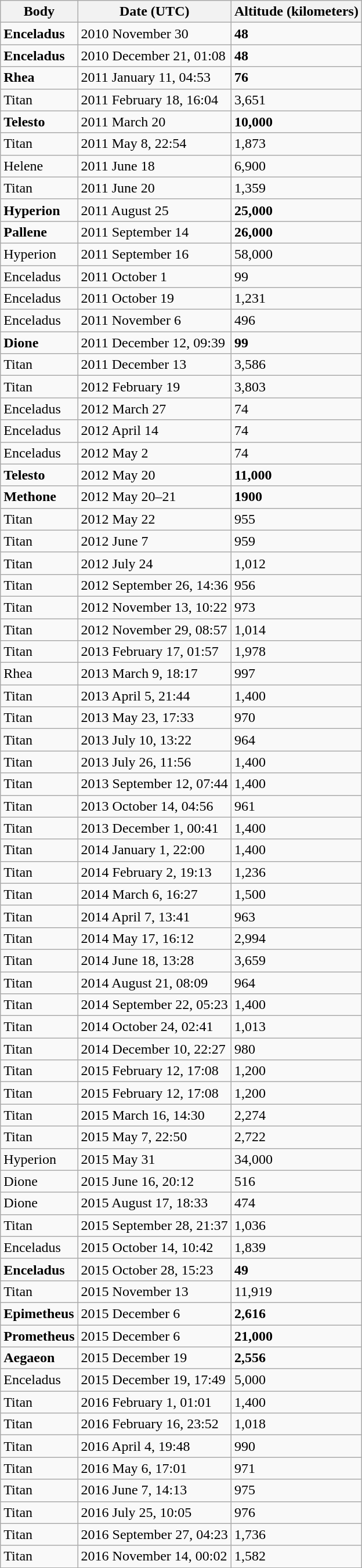<table class="wikitable">
<tr>
<th>Body</th>
<th>Date (UTC)</th>
<th>Altitude (kilometers)</th>
</tr>
<tr>
<td><strong>Enceladus</strong></td>
<td>2010 November 30</td>
<td><strong>48</strong></td>
</tr>
<tr>
<td><strong>Enceladus</strong></td>
<td>2010 December 21, 01:08</td>
<td><strong>48</strong></td>
</tr>
<tr>
<td><strong>Rhea</strong></td>
<td>2011 January 11, 04:53</td>
<td><strong>76</strong></td>
</tr>
<tr>
<td>Titan</td>
<td>2011 February 18, 16:04</td>
<td>3,651</td>
</tr>
<tr>
<td><strong>Telesto</strong></td>
<td>2011 March 20</td>
<td><strong>10,000</strong></td>
</tr>
<tr>
<td>Titan</td>
<td>2011 May 8, 22:54</td>
<td>1,873</td>
</tr>
<tr>
<td>Helene</td>
<td>2011 June 18</td>
<td>6,900</td>
</tr>
<tr>
<td>Titan</td>
<td>2011 June 20</td>
<td>1,359</td>
</tr>
<tr>
<td><strong>Hyperion</strong></td>
<td>2011 August 25</td>
<td><strong>25,000</strong></td>
</tr>
<tr>
<td><strong>Pallene</strong></td>
<td>2011 September 14</td>
<td><strong>26,000</strong></td>
</tr>
<tr>
<td>Hyperion</td>
<td>2011 September 16</td>
<td>58,000</td>
</tr>
<tr>
<td>Enceladus</td>
<td>2011 October 1</td>
<td>99</td>
</tr>
<tr>
<td>Enceladus</td>
<td>2011 October 19</td>
<td>1,231</td>
</tr>
<tr>
<td>Enceladus</td>
<td>2011 November 6</td>
<td>496</td>
</tr>
<tr>
<td><strong>Dione</strong></td>
<td>2011 December 12, 09:39</td>
<td><strong>99</strong></td>
</tr>
<tr>
<td>Titan</td>
<td>2011 December 13</td>
<td>3,586</td>
</tr>
<tr>
<td>Titan</td>
<td>2012 February 19</td>
<td>3,803</td>
</tr>
<tr>
<td>Enceladus</td>
<td>2012 March 27</td>
<td>74</td>
</tr>
<tr>
<td>Enceladus</td>
<td>2012 April 14</td>
<td>74</td>
</tr>
<tr>
<td>Enceladus</td>
<td>2012 May 2</td>
<td>74</td>
</tr>
<tr>
<td><strong>Telesto</strong></td>
<td>2012 May 20</td>
<td><strong>11,000</strong></td>
</tr>
<tr>
<td><strong>Methone</strong></td>
<td>2012 May 20–21</td>
<td><strong>1900</strong></td>
</tr>
<tr>
<td>Titan</td>
<td>2012 May 22</td>
<td>955</td>
</tr>
<tr>
<td>Titan</td>
<td>2012 June 7</td>
<td>959</td>
</tr>
<tr>
<td>Titan</td>
<td>2012 July 24</td>
<td>1,012</td>
</tr>
<tr>
<td>Titan</td>
<td>2012 September 26, 14:36</td>
<td>956</td>
</tr>
<tr>
<td>Titan</td>
<td>2012 November 13, 10:22</td>
<td>973</td>
</tr>
<tr>
<td>Titan</td>
<td>2012 November 29, 08:57</td>
<td>1,014</td>
</tr>
<tr>
<td>Titan</td>
<td>2013 February 17, 01:57</td>
<td>1,978</td>
</tr>
<tr>
<td>Rhea</td>
<td>2013 March 9, 18:17</td>
<td>997</td>
</tr>
<tr>
<td>Titan</td>
<td>2013 April 5, 21:44</td>
<td>1,400</td>
</tr>
<tr>
<td>Titan</td>
<td>2013 May 23, 17:33</td>
<td>970</td>
</tr>
<tr>
<td>Titan</td>
<td>2013 July 10, 13:22</td>
<td>964</td>
</tr>
<tr>
<td>Titan</td>
<td>2013 July 26, 11:56</td>
<td>1,400</td>
</tr>
<tr>
<td>Titan</td>
<td>2013 September 12, 07:44</td>
<td>1,400</td>
</tr>
<tr>
<td>Titan</td>
<td>2013 October 14, 04:56</td>
<td>961</td>
</tr>
<tr>
<td>Titan</td>
<td>2013 December 1, 00:41</td>
<td>1,400</td>
</tr>
<tr>
<td>Titan</td>
<td>2014 January 1, 22:00</td>
<td>1,400</td>
</tr>
<tr>
<td>Titan</td>
<td>2014 February 2, 19:13</td>
<td>1,236</td>
</tr>
<tr>
<td>Titan</td>
<td>2014 March 6, 16:27</td>
<td>1,500</td>
</tr>
<tr>
<td>Titan</td>
<td>2014 April 7, 13:41</td>
<td>963</td>
</tr>
<tr>
<td>Titan</td>
<td>2014 May 17, 16:12</td>
<td>2,994</td>
</tr>
<tr>
<td>Titan</td>
<td>2014 June 18, 13:28</td>
<td>3,659</td>
</tr>
<tr>
<td>Titan</td>
<td>2014 August 21, 08:09</td>
<td>964</td>
</tr>
<tr>
<td>Titan</td>
<td>2014 September 22, 05:23</td>
<td>1,400</td>
</tr>
<tr>
<td>Titan</td>
<td>2014 October 24, 02:41</td>
<td>1,013</td>
</tr>
<tr>
<td>Titan</td>
<td>2014 December 10, 22:27</td>
<td>980</td>
</tr>
<tr>
<td>Titan</td>
<td>2015 February 12, 17:08</td>
<td>1,200</td>
</tr>
<tr>
<td>Titan</td>
<td>2015 February 12, 17:08</td>
<td>1,200</td>
</tr>
<tr>
<td>Titan</td>
<td>2015 March 16, 14:30</td>
<td>2,274</td>
</tr>
<tr>
<td>Titan</td>
<td>2015 May 7, 22:50</td>
<td>2,722</td>
</tr>
<tr>
<td>Hyperion</td>
<td>2015 May 31</td>
<td>34,000</td>
</tr>
<tr>
<td>Dione</td>
<td>2015 June 16, 20:12</td>
<td>516</td>
</tr>
<tr>
<td>Dione</td>
<td>2015 August 17, 18:33</td>
<td>474</td>
</tr>
<tr>
<td>Titan</td>
<td>2015 September 28, 21:37</td>
<td>1,036</td>
</tr>
<tr>
<td>Enceladus</td>
<td>2015 October 14, 10:42</td>
<td>1,839</td>
</tr>
<tr>
<td><strong>Enceladus</strong></td>
<td>2015 October 28, 15:23</td>
<td><strong>49</strong></td>
</tr>
<tr>
<td>Titan</td>
<td>2015 November 13</td>
<td>11,919</td>
</tr>
<tr>
<td><strong>Epimetheus</strong></td>
<td>2015 December 6</td>
<td><strong>2,616</strong></td>
</tr>
<tr>
<td><strong>Prometheus</strong></td>
<td>2015 December 6</td>
<td><strong>21,000</strong></td>
</tr>
<tr>
<td><strong>Aegaeon</strong></td>
<td>2015 December 19</td>
<td><strong>2,556</strong></td>
</tr>
<tr>
<td>Enceladus</td>
<td>2015 December 19, 17:49</td>
<td>5,000</td>
</tr>
<tr>
<td>Titan</td>
<td>2016 February 1, 01:01</td>
<td>1,400</td>
</tr>
<tr>
<td>Titan</td>
<td>2016 February 16, 23:52</td>
<td>1,018</td>
</tr>
<tr>
<td>Titan</td>
<td>2016 April 4, 19:48</td>
<td>990</td>
</tr>
<tr>
<td>Titan</td>
<td>2016 May 6, 17:01</td>
<td>971</td>
</tr>
<tr>
<td>Titan</td>
<td>2016 June 7, 14:13</td>
<td>975</td>
</tr>
<tr>
<td>Titan</td>
<td>2016 July 25, 10:05</td>
<td>976</td>
</tr>
<tr>
<td>Titan</td>
<td>2016 September 27, 04:23</td>
<td>1,736</td>
</tr>
<tr>
<td>Titan</td>
<td>2016 November 14, 00:02</td>
<td>1,582</td>
</tr>
</table>
